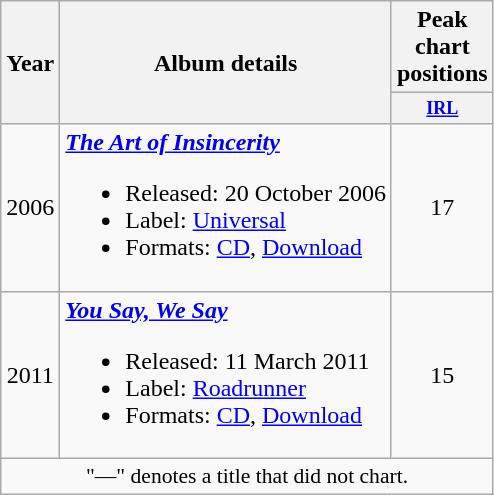<table class="wikitable" style=text-align:center;>
<tr>
<th rowspan="2">Year</th>
<th rowspan="2">Album details</th>
<th>Peak chart positions</th>
</tr>
<tr>
<th style="width:4em;font-size:75%"><a href='#'>IRL</a><br></th>
</tr>
<tr>
<td>2006</td>
<td align="left"><strong><em><a href='#'>The Art of Insincerity</a></em></strong><br><ul><li>Released: 20 October 2006</li><li>Label: <a href='#'>Universal</a></li><li>Formats: <a href='#'>CD</a>, <a href='#'>Download</a></li></ul></td>
<td>17</td>
</tr>
<tr>
<td>2011</td>
<td align="left"><strong><em><a href='#'>You Say, We Say</a></em></strong><br><ul><li>Released: 11 March 2011</li><li>Label: <a href='#'>Roadrunner</a></li><li>Formats: <a href='#'>CD</a>, <a href='#'>Download</a></li></ul></td>
<td>15</td>
</tr>
<tr>
<td colspan="3" style="font-size:90%">"—" denotes a title that did not chart.</td>
</tr>
</table>
